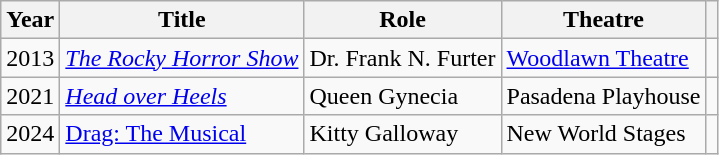<table class="wikitable">
<tr>
<th>Year</th>
<th>Title</th>
<th>Role</th>
<th>Theatre</th>
<th></th>
</tr>
<tr>
<td>2013</td>
<td><em><a href='#'>The Rocky Horror Show</a></em></td>
<td>Dr. Frank N. Furter</td>
<td><a href='#'>Woodlawn Theatre</a></td>
<td style="text-align: center;"></td>
</tr>
<tr>
<td>2021</td>
<td><em><a href='#'>Head over Heels</a></em></td>
<td>Queen Gynecia</td>
<td>Pasadena Playhouse</td>
<td style="text-align: center;"></td>
</tr>
<tr>
<td>2024</td>
<td><a href='#'>Drag: The Musical</a></td>
<td>Kitty Galloway</td>
<td>New World Stages</td>
<td style="text-align:center;"></td>
</tr>
</table>
